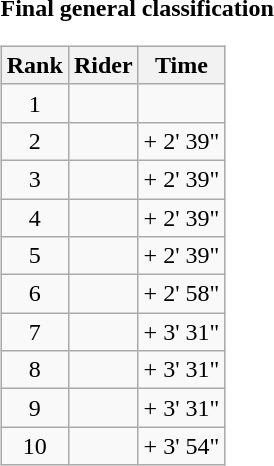<table>
<tr>
<td><strong>Final general classification</strong><br><table class="wikitable">
<tr>
<th scope="col">Rank</th>
<th scope="col">Rider</th>
<th scope="col">Time</th>
</tr>
<tr>
<td style="text-align:center;">1</td>
<td></td>
<td style="text-align:right;"></td>
</tr>
<tr>
<td style="text-align:center;">2</td>
<td></td>
<td style="text-align:right;">+ 2' 39"</td>
</tr>
<tr>
<td style="text-align:center;">3</td>
<td></td>
<td style="text-align:right;">+ 2' 39"</td>
</tr>
<tr>
<td style="text-align:center;">4</td>
<td></td>
<td style="text-align:right;">+ 2' 39"</td>
</tr>
<tr>
<td style="text-align:center;">5</td>
<td></td>
<td style="text-align:right;">+ 2' 39"</td>
</tr>
<tr>
<td style="text-align:center;">6</td>
<td></td>
<td style="text-align:right;">+ 2' 58"</td>
</tr>
<tr>
<td style="text-align:center;">7</td>
<td></td>
<td style="text-align:right;">+ 3' 31"</td>
</tr>
<tr>
<td style="text-align:center;">8</td>
<td></td>
<td style="text-align:right;">+ 3' 31"</td>
</tr>
<tr>
<td style="text-align:center;">9</td>
<td></td>
<td style="text-align:right;">+ 3' 31"</td>
</tr>
<tr>
<td style="text-align:center;">10</td>
<td></td>
<td style="text-align:right;">+ 3' 54"</td>
</tr>
</table>
</td>
</tr>
</table>
